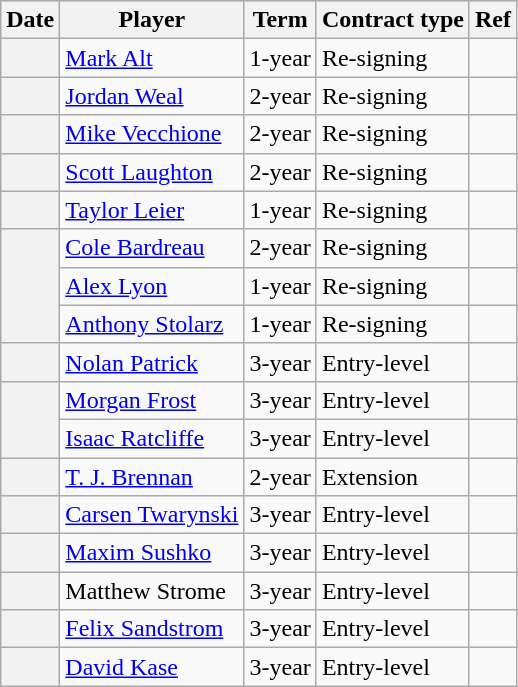<table class="wikitable plainrowheaders">
<tr style="background:#ddd; text-align:center;">
<th>Date</th>
<th>Player</th>
<th>Term</th>
<th>Contract type</th>
<th>Ref</th>
</tr>
<tr>
<th scope="row"></th>
<td><a href='#'>Mark Alt</a></td>
<td>1-year</td>
<td>Re-signing</td>
<td></td>
</tr>
<tr>
<th scope="row"></th>
<td><a href='#'>Jordan Weal</a></td>
<td>2-year</td>
<td>Re-signing</td>
<td></td>
</tr>
<tr>
<th scope="row"></th>
<td><a href='#'>Mike Vecchione</a></td>
<td>2-year</td>
<td>Re-signing</td>
<td></td>
</tr>
<tr>
<th scope="row"></th>
<td><a href='#'>Scott Laughton</a></td>
<td>2-year</td>
<td>Re-signing</td>
<td></td>
</tr>
<tr>
<th scope="row"></th>
<td><a href='#'>Taylor Leier</a></td>
<td>1-year</td>
<td>Re-signing</td>
<td></td>
</tr>
<tr>
<th scope="row" rowspan=3></th>
<td><a href='#'>Cole Bardreau</a></td>
<td>2-year</td>
<td>Re-signing</td>
<td></td>
</tr>
<tr>
<td><a href='#'>Alex Lyon</a></td>
<td>1-year</td>
<td>Re-signing</td>
<td></td>
</tr>
<tr>
<td><a href='#'>Anthony Stolarz</a></td>
<td>1-year</td>
<td>Re-signing</td>
<td></td>
</tr>
<tr>
<th scope="row"></th>
<td><a href='#'>Nolan Patrick</a></td>
<td>3-year</td>
<td>Entry-level</td>
<td></td>
</tr>
<tr>
<th scope="row" rowspan=2></th>
<td><a href='#'>Morgan Frost</a></td>
<td>3-year</td>
<td>Entry-level</td>
<td></td>
</tr>
<tr>
<td><a href='#'>Isaac Ratcliffe</a></td>
<td>3-year</td>
<td>Entry-level</td>
<td></td>
</tr>
<tr>
<th scope="row"></th>
<td><a href='#'>T. J. Brennan</a></td>
<td>2-year</td>
<td>Extension</td>
<td></td>
</tr>
<tr>
<th scope="row"></th>
<td><a href='#'>Carsen Twarynski</a></td>
<td>3-year</td>
<td>Entry-level</td>
<td></td>
</tr>
<tr>
<th scope="row"></th>
<td><a href='#'>Maxim Sushko</a></td>
<td>3-year</td>
<td>Entry-level</td>
<td></td>
</tr>
<tr>
<th scope="row"></th>
<td>Matthew Strome</td>
<td>3-year</td>
<td>Entry-level</td>
<td></td>
</tr>
<tr>
<th scope="row"></th>
<td><a href='#'>Felix Sandstrom</a></td>
<td>3-year</td>
<td>Entry-level</td>
<td></td>
</tr>
<tr>
<th scope="row"></th>
<td><a href='#'>David Kase</a></td>
<td>3-year</td>
<td>Entry-level</td>
<td></td>
</tr>
</table>
